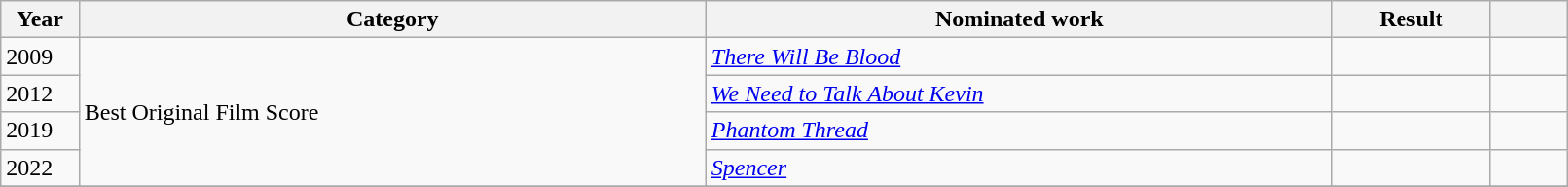<table class="wikitable" style="width:85%;">
<tr>
<th width=5%>Year</th>
<th style="width:40%;">Category</th>
<th style="width:40%;">Nominated work</th>
<th style="width:10%;">Result</th>
<th width=5%></th>
</tr>
<tr>
<td>2009</td>
<td rowspan="4">Best Original Film Score</td>
<td><em><a href='#'>There Will Be Blood</a></em></td>
<td></td>
<td></td>
</tr>
<tr>
<td>2012</td>
<td><em><a href='#'>We Need to Talk About Kevin</a></em></td>
<td></td>
<td></td>
</tr>
<tr>
<td>2019</td>
<td><em><a href='#'>Phantom Thread</a></em></td>
<td></td>
<td></td>
</tr>
<tr>
<td>2022</td>
<td><em><a href='#'>Spencer</a></em></td>
<td></td>
<td></td>
</tr>
<tr>
</tr>
</table>
